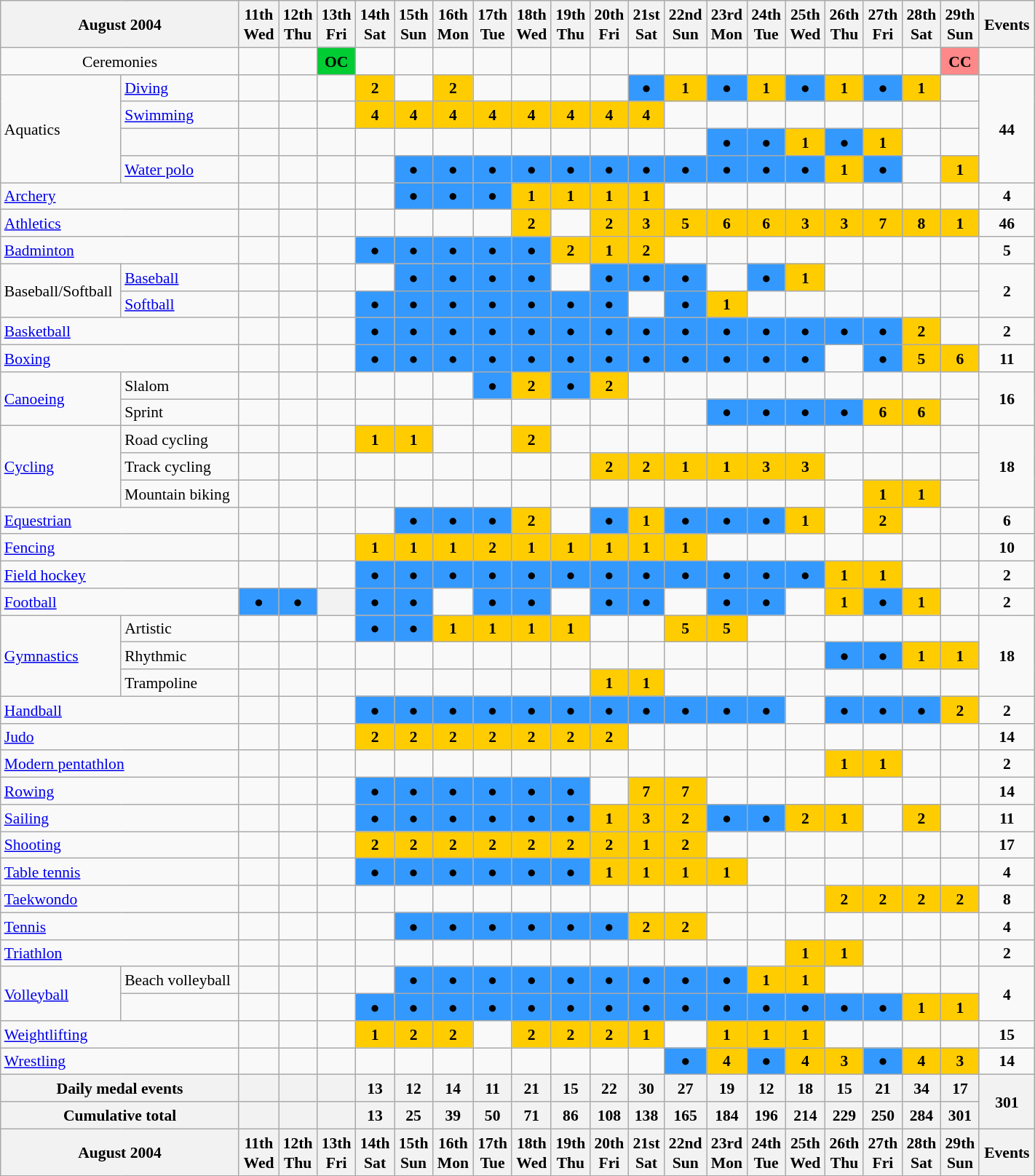<table class="wikitable" style="margin:0.5em auto; font-size:90%; line-height:1.25em; width:75%; text-align:center;">
<tr>
<th colspan=2>August 2004</th>
<th>11th<br>Wed</th>
<th>12th<br>Thu</th>
<th>13th<br>Fri</th>
<th>14th<br>Sat</th>
<th>15th<br>Sun</th>
<th>16th<br>Mon</th>
<th>17th<br>Tue</th>
<th>18th<br>Wed</th>
<th>19th<br>Thu</th>
<th>20th<br>Fri</th>
<th>21st<br>Sat</th>
<th>22nd<br>Sun</th>
<th>23rd<br>Mon</th>
<th>24th<br>Tue</th>
<th>25th<br>Wed</th>
<th>26th<br>Thu</th>
<th>27th<br>Fri</th>
<th>28th<br>Sat</th>
<th>29th<br>Sun</th>
<th>Events</th>
</tr>
<tr>
<td colspan=2> Ceremonies</td>
<td></td>
<td></td>
<td style="background-color:#00cc33;"><strong>OC</strong></td>
<td></td>
<td></td>
<td></td>
<td></td>
<td></td>
<td></td>
<td></td>
<td></td>
<td></td>
<td></td>
<td></td>
<td></td>
<td></td>
<td></td>
<td></td>
<td style="background-color:#FF8888;"><strong>CC</strong></td>
<td></td>
</tr>
<tr>
<td style="text-align:left;" rowspan="4">Aquatics</td>
<td style="text-align:left;"> <a href='#'>Diving</a></td>
<td></td>
<td></td>
<td></td>
<td style="background-color:#ffcc00;"><strong>2</strong></td>
<td></td>
<td style="background-color:#ffcc00;"><strong>2</strong></td>
<td></td>
<td></td>
<td></td>
<td></td>
<td style="background-color:#3399ff;">●</td>
<td style="background-color:#ffcc00;"><strong>1</strong></td>
<td style="background-color:#3399ff;">●</td>
<td style="background-color:#ffcc00;"><strong>1</strong></td>
<td style="background-color:#3399ff;">●</td>
<td style="background-color:#ffcc00;"><strong>1</strong></td>
<td style="background-color:#3399ff;">●</td>
<td style="background-color:#ffcc00;"><strong>1</strong></td>
<td></td>
<td rowspan="4"><strong>44</strong></td>
</tr>
<tr>
<td style="text-align:left;"> <a href='#'>Swimming</a></td>
<td></td>
<td></td>
<td></td>
<td style="background-color:#ffcc00;"><strong>4</strong></td>
<td style="background-color:#ffcc00;"><strong>4</strong></td>
<td style="background-color:#ffcc00;"><strong>4</strong></td>
<td style="background-color:#ffcc00;"><strong>4</strong></td>
<td style="background-color:#ffcc00;"><strong>4</strong></td>
<td style="background-color:#ffcc00;"><strong>4</strong></td>
<td style="background-color:#ffcc00;"><strong>4</strong></td>
<td style="background-color:#ffcc00;"><strong>4</strong></td>
<td></td>
<td></td>
<td></td>
<td></td>
<td></td>
<td></td>
<td></td>
<td></td>
</tr>
<tr>
<td style="text-align:left;"></td>
<td></td>
<td></td>
<td></td>
<td></td>
<td></td>
<td></td>
<td></td>
<td></td>
<td></td>
<td></td>
<td></td>
<td></td>
<td style="background-color:#3399ff;">●</td>
<td style="background-color:#3399ff;">●</td>
<td style="background-color:#ffcc00;"><strong>1</strong></td>
<td style="background-color:#3399ff;">●</td>
<td style="background-color:#ffcc00;"><strong>1</strong></td>
<td></td>
<td></td>
</tr>
<tr>
<td style="text-align:left;"> <a href='#'>Water polo</a></td>
<td></td>
<td></td>
<td></td>
<td></td>
<td style="background-color:#3399ff;">●</td>
<td style="background-color:#3399ff;">●</td>
<td style="background-color:#3399ff;">●</td>
<td style="background-color:#3399ff;">●</td>
<td style="background-color:#3399ff;">●</td>
<td style="background-color:#3399ff;">●</td>
<td style="background-color:#3399ff;">●</td>
<td style="background-color:#3399ff;">●</td>
<td style="background-color:#3399ff;">●</td>
<td style="background-color:#3399ff;">●</td>
<td style="background-color:#3399ff;">●</td>
<td style="background-color:#ffcc00;"><strong>1</strong></td>
<td style="background-color:#3399ff;">●</td>
<td></td>
<td style="background-color:#ffcc00;"><strong>1</strong></td>
</tr>
<tr>
<td style="text-align:left;" colspan=2> <a href='#'>Archery</a></td>
<td></td>
<td></td>
<td></td>
<td></td>
<td style="background-color:#3399ff;">●</td>
<td style="background-color:#3399ff;">●</td>
<td style="background-color:#3399ff;">●</td>
<td style="background-color:#ffcc00;"><strong>1</strong></td>
<td style="background-color:#ffcc00;"><strong>1</strong></td>
<td style="background-color:#ffcc00;"><strong>1</strong></td>
<td style="background-color:#ffcc00;"><strong>1</strong></td>
<td></td>
<td></td>
<td></td>
<td></td>
<td></td>
<td></td>
<td></td>
<td></td>
<td><strong>4</strong></td>
</tr>
<tr>
<td style="text-align:left;" colspan=2> <a href='#'>Athletics</a></td>
<td></td>
<td></td>
<td></td>
<td></td>
<td></td>
<td></td>
<td></td>
<td style="background-color:#ffcc00;"><strong>2</strong></td>
<td></td>
<td style="background-color:#ffcc00;"><strong>2</strong></td>
<td style="background-color:#ffcc00;"><strong>3</strong></td>
<td style="background-color:#ffcc00;"><strong>5</strong></td>
<td style="background-color:#ffcc00;"><strong>6</strong></td>
<td style="background-color:#ffcc00;"><strong>6</strong></td>
<td style="background-color:#ffcc00;"><strong>3</strong></td>
<td style="background-color:#ffcc00;"><strong>3</strong></td>
<td style="background-color:#ffcc00;"><strong>7</strong></td>
<td style="background-color:#ffcc00;"><strong>8</strong></td>
<td style="background-color:#ffcc00;"><strong>1</strong></td>
<td><strong>46</strong></td>
</tr>
<tr>
<td style="text-align:left;" colspan=2> <a href='#'>Badminton</a></td>
<td></td>
<td></td>
<td></td>
<td style="background-color:#3399ff;">●</td>
<td style="background-color:#3399ff;">●</td>
<td style="background-color:#3399ff;">●</td>
<td style="background-color:#3399ff;">●</td>
<td style="background-color:#3399ff;">●</td>
<td style="background-color:#ffcc00;"><strong>2</strong></td>
<td style="background-color:#ffcc00;"><strong>1</strong></td>
<td style="background-color:#ffcc00;"><strong>2</strong></td>
<td></td>
<td></td>
<td></td>
<td></td>
<td></td>
<td></td>
<td></td>
<td></td>
<td><strong>5</strong></td>
</tr>
<tr>
<td style="text-align:left;" rowspan="2">Baseball/Softball</td>
<td style="text-align:left;"> <a href='#'>Baseball</a></td>
<td></td>
<td></td>
<td></td>
<td></td>
<td style="background-color:#3399ff;">●</td>
<td style="background-color:#3399ff;">●</td>
<td style="background-color:#3399ff;">●</td>
<td style="background-color:#3399ff;">●</td>
<td></td>
<td style="background-color:#3399ff;">●</td>
<td style="background-color:#3399ff;">●</td>
<td style="background-color:#3399ff;">●</td>
<td></td>
<td style="background-color:#3399ff;">●</td>
<td style="background-color:#ffcc00;"><strong>1</strong></td>
<td></td>
<td></td>
<td></td>
<td></td>
<td rowspan="2"><strong>2</strong></td>
</tr>
<tr>
<td style="text-align:left;"> <a href='#'>Softball</a></td>
<td></td>
<td></td>
<td></td>
<td style="background-color:#3399ff;">●</td>
<td style="background-color:#3399ff;">●</td>
<td style="background-color:#3399ff;">●</td>
<td style="background-color:#3399ff;">●</td>
<td style="background-color:#3399ff;">●</td>
<td style="background-color:#3399ff;">●</td>
<td style="background-color:#3399ff;">●</td>
<td></td>
<td style="background-color:#3399ff;">●</td>
<td style="background-color:#ffcc00;"><strong>1</strong></td>
<td></td>
<td></td>
<td></td>
<td></td>
<td></td>
<td></td>
</tr>
<tr>
<td style="text-align:left;" colspan=2> <a href='#'>Basketball</a></td>
<td></td>
<td></td>
<td></td>
<td style="background-color:#3399ff;">●</td>
<td style="background-color:#3399ff;">●</td>
<td style="background-color:#3399ff;">●</td>
<td style="background-color:#3399ff;">●</td>
<td style="background-color:#3399ff;">●</td>
<td style="background-color:#3399ff;">●</td>
<td style="background-color:#3399ff;">●</td>
<td style="background-color:#3399ff;">●</td>
<td style="background-color:#3399ff;">●</td>
<td style="background-color:#3399ff;">●</td>
<td style="background-color:#3399ff;">●</td>
<td style="background-color:#3399ff;">●</td>
<td style="background-color:#3399ff;">●</td>
<td style="background-color:#3399ff;">●</td>
<td style="background-color:#ffcc00;"><strong>2</strong></td>
<td></td>
<td><strong>2</strong></td>
</tr>
<tr>
<td style="text-align:left;" colspan=2> <a href='#'>Boxing</a></td>
<td></td>
<td></td>
<td></td>
<td style="background-color:#3399ff;">●</td>
<td style="background-color:#3399ff;">●</td>
<td style="background-color:#3399ff;">●</td>
<td style="background-color:#3399ff;">●</td>
<td style="background-color:#3399ff;">●</td>
<td style="background-color:#3399ff;">●</td>
<td style="background-color:#3399ff;">●</td>
<td style="background-color:#3399ff;">●</td>
<td style="background-color:#3399ff;">●</td>
<td style="background-color:#3399ff;">●</td>
<td style="background-color:#3399ff;">●</td>
<td style="background-color:#3399ff;">●</td>
<td></td>
<td style="background-color:#3399ff;">●</td>
<td style="background-color:#ffcc00;"><strong>5</strong></td>
<td style="background-color:#ffcc00;"><strong>6</strong></td>
<td><strong>11</strong></td>
</tr>
<tr>
<td style="text-align:left;" rowspan="2"><a href='#'>Canoeing</a></td>
<td style="text-align:left;"> Slalom</td>
<td></td>
<td></td>
<td></td>
<td></td>
<td></td>
<td></td>
<td style="background-color:#3399ff;">●</td>
<td style="background-color:#ffcc00;"><strong>2</strong></td>
<td style="background-color:#3399ff;">●</td>
<td style="background-color:#ffcc00;"><strong>2</strong></td>
<td></td>
<td></td>
<td></td>
<td></td>
<td></td>
<td></td>
<td></td>
<td></td>
<td></td>
<td rowspan="2"><strong>16</strong></td>
</tr>
<tr>
<td style="text-align:left;"> Sprint</td>
<td></td>
<td></td>
<td></td>
<td></td>
<td></td>
<td></td>
<td></td>
<td></td>
<td></td>
<td></td>
<td></td>
<td></td>
<td style="background-color:#3399ff;">●</td>
<td style="background-color:#3399ff;">●</td>
<td style="background-color:#3399ff;">●</td>
<td style="background-color:#3399ff;">●</td>
<td style="background-color:#ffcc00;"><strong>6</strong></td>
<td style="background-color:#ffcc00;"><strong>6</strong></td>
<td></td>
</tr>
<tr>
<td style="text-align:left;" rowspan="3"><a href='#'>Cycling</a></td>
<td style="text-align:left;"> Road cycling</td>
<td></td>
<td></td>
<td></td>
<td style="background-color:#ffcc00;"><strong>1</strong></td>
<td style="background-color:#ffcc00;"><strong>1</strong></td>
<td></td>
<td></td>
<td style="background-color:#ffcc00;"><strong>2</strong></td>
<td></td>
<td></td>
<td></td>
<td></td>
<td></td>
<td></td>
<td></td>
<td></td>
<td></td>
<td></td>
<td></td>
<td rowspan="3"><strong>18</strong></td>
</tr>
<tr>
<td style="text-align:left;"> Track cycling</td>
<td></td>
<td></td>
<td></td>
<td></td>
<td></td>
<td></td>
<td></td>
<td></td>
<td></td>
<td style="background-color:#ffcc00;"><strong>2</strong></td>
<td style="background-color:#ffcc00;"><strong>2</strong></td>
<td style="background-color:#ffcc00;"><strong>1</strong></td>
<td style="background-color:#ffcc00;"><strong>1</strong></td>
<td style="background-color:#ffcc00;"><strong>3</strong></td>
<td style="background-color:#ffcc00;"><strong>3</strong></td>
<td></td>
<td></td>
<td></td>
<td></td>
</tr>
<tr>
<td style="text-align:left;"> Mountain biking</td>
<td></td>
<td></td>
<td></td>
<td></td>
<td></td>
<td></td>
<td></td>
<td></td>
<td></td>
<td></td>
<td></td>
<td></td>
<td></td>
<td></td>
<td></td>
<td></td>
<td style="background-color:#ffcc00;"><strong>1</strong></td>
<td style="background-color:#ffcc00;"><strong>1</strong></td>
<td></td>
</tr>
<tr>
<td style="text-align:left;"colspan=2> <a href='#'>Equestrian</a></td>
<td></td>
<td></td>
<td></td>
<td></td>
<td style="background-color:#3399ff;">●</td>
<td style="background-color:#3399ff;">●</td>
<td style="background-color:#3399ff;">●</td>
<td style="background-color:#ffcc00;"><strong>2</strong></td>
<td></td>
<td style="background-color:#3399ff;">●</td>
<td style="background-color:#ffcc00;"><strong>1</strong></td>
<td style="background-color:#3399ff;">●</td>
<td style="background-color:#3399ff;">●</td>
<td style="background-color:#3399ff;">●</td>
<td style="background-color:#ffcc00;"><strong>1</strong></td>
<td></td>
<td style="background-color:#ffcc00;"><strong>2</strong></td>
<td></td>
<td></td>
<td><strong>6</strong></td>
</tr>
<tr>
<td style="text-align:left;" colspan=2> <a href='#'>Fencing</a></td>
<td></td>
<td></td>
<td></td>
<td style="background-color:#ffcc00;"><strong>1</strong></td>
<td style="background-color:#ffcc00;"><strong>1</strong></td>
<td style="background-color:#ffcc00;"><strong>1</strong></td>
<td style="background-color:#ffcc00;"><strong>2</strong></td>
<td style="background-color:#ffcc00;"><strong>1</strong></td>
<td style="background-color:#ffcc00;"><strong>1</strong></td>
<td style="background-color:#ffcc00;"><strong>1</strong></td>
<td style="background-color:#ffcc00;"><strong>1</strong></td>
<td style="background-color:#ffcc00;"><strong>1</strong></td>
<td></td>
<td></td>
<td></td>
<td></td>
<td></td>
<td></td>
<td></td>
<td><strong>10</strong></td>
</tr>
<tr>
<td style="text-align:left;" colspan=2> <a href='#'>Field hockey</a></td>
<td></td>
<td></td>
<td></td>
<td style="background-color:#3399ff;">●</td>
<td style="background-color:#3399ff;">●</td>
<td style="background-color:#3399ff;">●</td>
<td style="background-color:#3399ff;">●</td>
<td style="background-color:#3399ff;">●</td>
<td style="background-color:#3399ff;">●</td>
<td style="background-color:#3399ff;">●</td>
<td style="background-color:#3399ff;">●</td>
<td style="background-color:#3399ff;">●</td>
<td style="background-color:#3399ff;">●</td>
<td style="background-color:#3399ff;">●</td>
<td style="background-color:#3399ff;">●</td>
<td style="background-color:#ffcc00;"><strong>1</strong></td>
<td style="background-color:#ffcc00;"><strong>1</strong></td>
<td></td>
<td></td>
<td><strong>2</strong></td>
</tr>
<tr>
<td style="text-align:left;" colspan=2> <a href='#'>Football</a></td>
<td style="background-color:#3399ff;">●</td>
<td style="background-color:#3399ff;">●</td>
<th></th>
<td style="background-color:#3399ff;">●</td>
<td style="background-color:#3399ff;">●</td>
<td></td>
<td style="background-color:#3399ff;">●</td>
<td style="background-color:#3399ff;">●</td>
<td></td>
<td style="background-color:#3399ff;">●</td>
<td style="background-color:#3399ff;">●</td>
<td></td>
<td style="background-color:#3399ff;">●</td>
<td style="background-color:#3399ff;">●</td>
<td></td>
<td style="background-color:#ffcc00;"><strong>1</strong></td>
<td style="background-color:#3399ff;">●</td>
<td style="background-color:#ffcc00;"><strong>1</strong></td>
<td></td>
<td><strong>2</strong></td>
</tr>
<tr>
<td style="text-align:left;" rowspan="3"><a href='#'>Gymnastics</a></td>
<td style="text-align:left;"> Artistic</td>
<td></td>
<td></td>
<td></td>
<td style="background-color:#3399ff;">●</td>
<td style="background-color:#3399ff;">●</td>
<td style="background-color:#ffcc00;"><strong>1</strong></td>
<td style="background-color:#ffcc00;"><strong>1</strong></td>
<td style="background-color:#ffcc00;"><strong>1</strong></td>
<td style="background-color:#ffcc00;"><strong>1</strong></td>
<td></td>
<td></td>
<td style="background-color:#ffcc00;"><strong>5</strong></td>
<td style="background-color:#ffcc00;"><strong>5</strong></td>
<td></td>
<td></td>
<td></td>
<td></td>
<td></td>
<td></td>
<td rowspan="3"><strong>18</strong></td>
</tr>
<tr>
<td style="text-align:left;"> Rhythmic</td>
<td></td>
<td></td>
<td></td>
<td></td>
<td></td>
<td></td>
<td></td>
<td></td>
<td></td>
<td></td>
<td></td>
<td></td>
<td></td>
<td></td>
<td></td>
<td style="background-color:#3399ff;">●</td>
<td style="background-color:#3399ff;">●</td>
<td style="background-color:#ffcc00;"><strong>1</strong></td>
<td style="background-color:#ffcc00;"><strong>1</strong></td>
</tr>
<tr>
<td style="text-align:left;"> Trampoline</td>
<td></td>
<td></td>
<td></td>
<td></td>
<td></td>
<td></td>
<td></td>
<td></td>
<td></td>
<td style="background-color:#ffcc00;"><strong>1</strong></td>
<td style="background-color:#ffcc00;"><strong>1</strong></td>
<td></td>
<td></td>
<td></td>
<td></td>
<td></td>
<td></td>
<td></td>
<td></td>
</tr>
<tr>
<td style="text-align:left;" colspan=2> <a href='#'>Handball</a></td>
<td></td>
<td></td>
<td></td>
<td style="background-color:#3399ff;">●</td>
<td style="background-color:#3399ff;">●</td>
<td style="background-color:#3399ff;">●</td>
<td style="background-color:#3399ff;">●</td>
<td style="background-color:#3399ff;">●</td>
<td style="background-color:#3399ff;">●</td>
<td style="background-color:#3399ff;">●</td>
<td style="background-color:#3399ff;">●</td>
<td style="background-color:#3399ff;">●</td>
<td style="background-color:#3399ff;">●</td>
<td style="background-color:#3399ff;">●</td>
<td></td>
<td style="background-color:#3399ff;">●</td>
<td style="background-color:#3399ff;">●</td>
<td style="background-color:#3399ff;">●</td>
<td style="background-color:#ffcc00;"><strong>2</strong></td>
<td><strong>2</strong></td>
</tr>
<tr>
<td style="text-align:left;" colspan=2> <a href='#'>Judo</a></td>
<td></td>
<td></td>
<td></td>
<td style="background-color:#ffcc00;"><strong>2</strong></td>
<td style="background-color:#ffcc00;"><strong>2</strong></td>
<td style="background-color:#ffcc00;"><strong>2</strong></td>
<td style="background-color:#ffcc00;"><strong>2</strong></td>
<td style="background-color:#ffcc00;"><strong>2</strong></td>
<td style="background-color:#ffcc00;"><strong>2</strong></td>
<td style="background-color:#ffcc00;"><strong>2</strong></td>
<td></td>
<td></td>
<td></td>
<td></td>
<td></td>
<td></td>
<td></td>
<td></td>
<td></td>
<td><strong>14</strong></td>
</tr>
<tr>
<td style="text-align:left;" colspan=2> <a href='#'>Modern pentathlon</a></td>
<td></td>
<td></td>
<td></td>
<td></td>
<td></td>
<td></td>
<td></td>
<td></td>
<td></td>
<td></td>
<td></td>
<td></td>
<td></td>
<td></td>
<td></td>
<td style="background-color:#ffcc00;"><strong>1</strong></td>
<td style="background-color:#ffcc00;"><strong>1</strong></td>
<td></td>
<td></td>
<td><strong>2</strong></td>
</tr>
<tr>
<td style="text-align:left;" colspan=2> <a href='#'>Rowing</a></td>
<td></td>
<td></td>
<td></td>
<td style="background-color:#3399ff;">●</td>
<td style="background-color:#3399ff;">●</td>
<td style="background-color:#3399ff;">●</td>
<td style="background-color:#3399ff;">●</td>
<td style="background-color:#3399ff;">●</td>
<td style="background-color:#3399ff;">●</td>
<td></td>
<td style="background-color:#ffcc00;"><strong>7</strong></td>
<td style="background-color:#ffcc00;"><strong>7</strong></td>
<td></td>
<td></td>
<td></td>
<td></td>
<td></td>
<td></td>
<td></td>
<td><strong>14</strong></td>
</tr>
<tr>
<td style="text-align:left;" colspan=2> <a href='#'>Sailing</a></td>
<td></td>
<td></td>
<td></td>
<td style="background-color:#3399ff;">●</td>
<td style="background-color:#3399ff;">●</td>
<td style="background-color:#3399ff;">●</td>
<td style="background-color:#3399ff;">●</td>
<td style="background-color:#3399ff;">●</td>
<td style="background-color:#3399ff;">●</td>
<td style="background-color:#ffcc00;"><strong>1</strong></td>
<td style="background-color:#ffcc00;"><strong>3</strong></td>
<td style="background-color:#ffcc00;"><strong>2</strong></td>
<td style="background-color:#3399ff;">●</td>
<td style="background-color:#3399ff;">●</td>
<td style="background-color:#ffcc00;"><strong>2</strong></td>
<td style="background-color:#ffcc00;"><strong>1</strong></td>
<td></td>
<td style="background-color:#ffcc00;"><strong>2</strong></td>
<td></td>
<td><strong>11</strong></td>
</tr>
<tr>
<td style="text-align:left;" colspan=2> <a href='#'>Shooting</a></td>
<td></td>
<td></td>
<td></td>
<td style="background-color:#ffcc00;"><strong>2</strong></td>
<td style="background-color:#ffcc00;"><strong>2</strong></td>
<td style="background-color:#ffcc00;"><strong>2</strong></td>
<td style="background-color:#ffcc00;"><strong>2</strong></td>
<td style="background-color:#ffcc00;"><strong>2</strong></td>
<td style="background-color:#ffcc00;"><strong>2</strong></td>
<td style="background-color:#ffcc00;"><strong>2</strong></td>
<td style="background-color:#ffcc00;"><strong>1</strong></td>
<td style="background-color:#ffcc00;"><strong>2</strong></td>
<td></td>
<td></td>
<td></td>
<td></td>
<td></td>
<td></td>
<td></td>
<td><strong>17</strong></td>
</tr>
<tr>
<td style="text-align:left;" colspan=2> <a href='#'>Table tennis</a></td>
<td></td>
<td></td>
<td></td>
<td style="background-color:#3399ff;">●</td>
<td style="background-color:#3399ff;">●</td>
<td style="background-color:#3399ff;">●</td>
<td style="background-color:#3399ff;">●</td>
<td style="background-color:#3399ff;">●</td>
<td style="background-color:#3399ff;">●</td>
<td style="background-color:#ffcc00;"><strong>1</strong></td>
<td style="background-color:#ffcc00;"><strong>1</strong></td>
<td style="background-color:#ffcc00;"><strong>1</strong></td>
<td style="background-color:#ffcc00;"><strong>1</strong></td>
<td></td>
<td></td>
<td></td>
<td></td>
<td></td>
<td></td>
<td><strong>4</strong></td>
</tr>
<tr>
<td style="text-align:left;" colspan=2> <a href='#'>Taekwondo</a></td>
<td></td>
<td></td>
<td></td>
<td></td>
<td></td>
<td></td>
<td></td>
<td></td>
<td></td>
<td></td>
<td></td>
<td></td>
<td></td>
<td></td>
<td></td>
<td style="background-color:#ffcc00;"><strong>2</strong></td>
<td style="background-color:#ffcc00;"><strong>2</strong></td>
<td style="background-color:#ffcc00;"><strong>2</strong></td>
<td style="background-color:#ffcc00;"><strong>2</strong></td>
<td><strong>8</strong></td>
</tr>
<tr>
<td style="text-align:left;" colspan=2> <a href='#'>Tennis</a></td>
<td></td>
<td></td>
<td></td>
<td></td>
<td style="background-color:#3399ff;">●</td>
<td style="background-color:#3399ff;">●</td>
<td style="background-color:#3399ff;">●</td>
<td style="background-color:#3399ff;">●</td>
<td style="background-color:#3399ff;">●</td>
<td style="background-color:#3399ff;">●</td>
<td style="background-color:#ffcc00;"><strong>2</strong></td>
<td style="background-color:#ffcc00;"><strong>2</strong></td>
<td></td>
<td></td>
<td></td>
<td></td>
<td></td>
<td></td>
<td></td>
<td><strong>4</strong></td>
</tr>
<tr>
<td style="text-align:left;" colspan=2> <a href='#'>Triathlon</a></td>
<td></td>
<td></td>
<td></td>
<td></td>
<td></td>
<td></td>
<td></td>
<td></td>
<td></td>
<td></td>
<td></td>
<td></td>
<td></td>
<td></td>
<td style="background-color:#ffcc00;"><strong>1</strong></td>
<td style="background-color:#ffcc00;"><strong>1</strong></td>
<td></td>
<td></td>
<td></td>
<td><strong>2</strong></td>
</tr>
<tr>
<td style="text-align:left;" rowspan="2"><a href='#'>Volleyball</a></td>
<td style="text-align:left;"> Beach volleyball</td>
<td></td>
<td></td>
<td></td>
<td></td>
<td style="background-color:#3399ff;">●</td>
<td style="background-color:#3399ff;">●</td>
<td style="background-color:#3399ff;">●</td>
<td style="background-color:#3399ff;">●</td>
<td style="background-color:#3399ff;">●</td>
<td style="background-color:#3399ff;">●</td>
<td style="background-color:#3399ff;">●</td>
<td style="background-color:#3399ff;">●</td>
<td style="background-color:#3399ff;">●</td>
<td style="background-color:#ffcc00;"><strong>1</strong></td>
<td style="background-color:#ffcc00;"><strong>1</strong></td>
<td></td>
<td></td>
<td></td>
<td></td>
<td rowspan="2"><strong>4</strong></td>
</tr>
<tr>
<td style="text-align:left;"></td>
<td></td>
<td></td>
<td></td>
<td style="background-color:#3399ff;">●</td>
<td style="background-color:#3399ff;">●</td>
<td style="background-color:#3399ff;">●</td>
<td style="background-color:#3399ff;">●</td>
<td style="background-color:#3399ff;">●</td>
<td style="background-color:#3399ff;">●</td>
<td style="background-color:#3399ff;">●</td>
<td style="background-color:#3399ff;">●</td>
<td style="background-color:#3399ff;">●</td>
<td style="background-color:#3399ff;">●</td>
<td style="background-color:#3399ff;">●</td>
<td style="background-color:#3399ff;">●</td>
<td style="background-color:#3399ff;">●</td>
<td style="background-color:#3399ff;">●</td>
<td style="background-color:#ffcc00;"><strong>1</strong></td>
<td style="background-color:#ffcc00;"><strong>1</strong></td>
</tr>
<tr>
<td style="text-align:left;" colspan=2> <a href='#'>Weightlifting</a></td>
<td></td>
<td></td>
<td></td>
<td style="background-color:#ffcc00;"><strong>1</strong></td>
<td style="background-color:#ffcc00;"><strong>2</strong></td>
<td style="background-color:#ffcc00;"><strong>2</strong></td>
<td></td>
<td style="background-color:#ffcc00;"><strong>2</strong></td>
<td style="background-color:#ffcc00;"><strong>2</strong></td>
<td style="background-color:#ffcc00;"><strong>2</strong></td>
<td style="background-color:#ffcc00;"><strong>1</strong></td>
<td></td>
<td style="background-color:#ffcc00;"><strong>1</strong></td>
<td style="background-color:#ffcc00;"><strong>1</strong></td>
<td style="background-color:#ffcc00;"><strong>1</strong></td>
<td></td>
<td></td>
<td></td>
<td></td>
<td><strong>15</strong></td>
</tr>
<tr>
<td style="text-align:left;" colspan=2> <a href='#'>Wrestling</a></td>
<td></td>
<td></td>
<td></td>
<td></td>
<td></td>
<td></td>
<td></td>
<td></td>
<td></td>
<td></td>
<td></td>
<td style="background-color:#3399ff;">●</td>
<td style="background-color:#ffcc00;"><strong>4</strong></td>
<td style="background-color:#3399ff;">●</td>
<td style="background-color:#ffcc00;"><strong>4</strong></td>
<td style="background-color:#ffcc00;"><strong>3</strong></td>
<td style="background-color:#3399ff;">●</td>
<td style="background-color:#ffcc00;"><strong>4</strong></td>
<td style="background-color:#ffcc00;"><strong>3</strong></td>
<td><strong>14</strong></td>
</tr>
<tr>
<th colspan=2>Daily medal events</th>
<th></th>
<th></th>
<th></th>
<th>13</th>
<th>12</th>
<th>14</th>
<th>11</th>
<th>21</th>
<th>15</th>
<th>22</th>
<th>30</th>
<th>27</th>
<th>19</th>
<th>12</th>
<th>18</th>
<th>15</th>
<th>21</th>
<th>34</th>
<th>17</th>
<th rowspan="2">301</th>
</tr>
<tr>
<th colspan=2>Cumulative total</th>
<th></th>
<th></th>
<th></th>
<th>13</th>
<th>25</th>
<th>39</th>
<th>50</th>
<th>71</th>
<th>86</th>
<th>108</th>
<th>138</th>
<th>165</th>
<th>184</th>
<th>196</th>
<th>214</th>
<th>229</th>
<th>250</th>
<th>284</th>
<th>301</th>
</tr>
<tr>
<th colspan=2>August 2004</th>
<th>11th<br>Wed</th>
<th>12th<br>Thu</th>
<th>13th<br>Fri</th>
<th>14th<br>Sat</th>
<th>15th<br>Sun</th>
<th>16th<br>Mon</th>
<th>17th<br>Tue</th>
<th>18th<br>Wed</th>
<th>19th<br>Thu</th>
<th>20th<br>Fri</th>
<th>21st<br>Sat</th>
<th>22nd<br>Sun</th>
<th>23rd<br>Mon</th>
<th>24th<br>Tue</th>
<th>25th<br>Wed</th>
<th>26th<br>Thu</th>
<th>27th<br>Fri</th>
<th>28th<br>Sat</th>
<th>29th<br>Sun</th>
<th>Events</th>
</tr>
</table>
